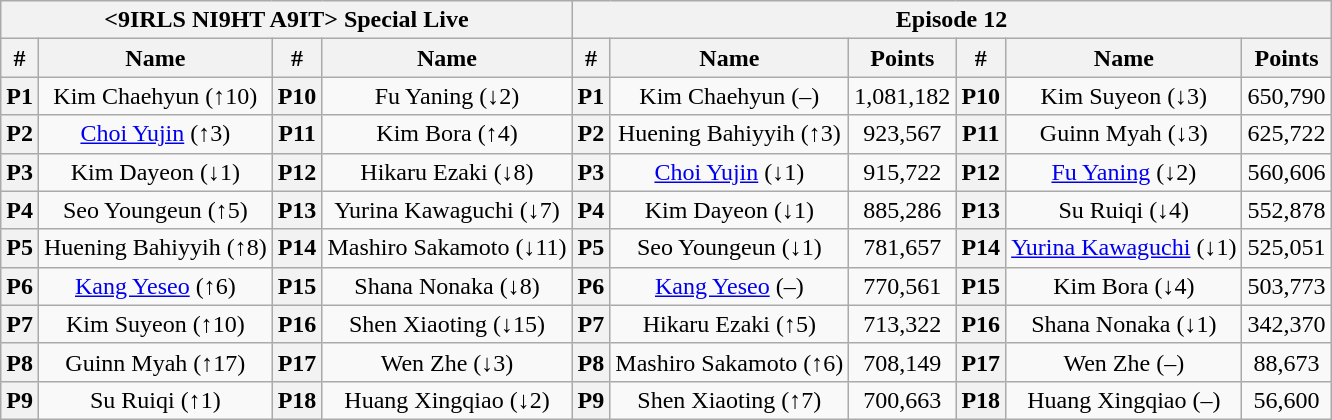<table class="wikitable" style="text-align:center">
<tr>
<th colspan="4"><9IRLS NI9HT A9IT> Special Live</th>
<th colspan="6">Episode 12</th>
</tr>
<tr>
<th>#</th>
<th>Name</th>
<th>#</th>
<th>Name</th>
<th>#</th>
<th>Name</th>
<th>Points</th>
<th>#</th>
<th>Name</th>
<th>Points</th>
</tr>
<tr>
<th>P1</th>
<td>Kim Chaehyun (↑10)</td>
<th>P10</th>
<td>Fu Yaning (↓2)</td>
<th>P1</th>
<td>Kim Chaehyun (–)</td>
<td>1,081,182</td>
<th>P10</th>
<td>Kim Suyeon (↓3)</td>
<td>650,790</td>
</tr>
<tr>
<th>P2</th>
<td><a href='#'>Choi Yujin</a> (↑3)</td>
<th>P11</th>
<td>Kim Bora (↑4)</td>
<th>P2</th>
<td>Huening Bahiyyih (↑3)</td>
<td>923,567</td>
<th>P11</th>
<td>Guinn Myah (↓3)</td>
<td>625,722</td>
</tr>
<tr>
<th>P3</th>
<td>Kim Dayeon (↓1)</td>
<th>P12</th>
<td>Hikaru Ezaki (↓8)</td>
<th>P3</th>
<td><a href='#'>Choi Yujin</a> (↓1)</td>
<td>915,722</td>
<th>P12</th>
<td><a href='#'>Fu Yaning</a> (↓2)</td>
<td>560,606</td>
</tr>
<tr>
<th>P4</th>
<td>Seo Youngeun (↑5)</td>
<th>P13</th>
<td>Yurina Kawaguchi (↓7)</td>
<th>P4</th>
<td>Kim Dayeon (↓1)</td>
<td>885,286</td>
<th>P13</th>
<td>Su Ruiqi (↓4)</td>
<td>552,878</td>
</tr>
<tr>
<th>P5</th>
<td>Huening Bahiyyih (↑8)</td>
<th>P14</th>
<td>Mashiro Sakamoto (↓11)</td>
<th>P5</th>
<td>Seo Youngeun (↓1)</td>
<td>781,657</td>
<th>P14</th>
<td><a href='#'>Yurina Kawaguchi</a> (↓1)</td>
<td>525,051</td>
</tr>
<tr>
<th>P6</th>
<td><a href='#'>Kang Yeseo</a> (↑6)</td>
<th>P15</th>
<td>Shana Nonaka (↓8)</td>
<th>P6</th>
<td><a href='#'>Kang Yeseo</a> (–)</td>
<td>770,561</td>
<th>P15</th>
<td>Kim Bora (↓4)</td>
<td>503,773</td>
</tr>
<tr>
<th>P7</th>
<td>Kim Suyeon (↑10)</td>
<th>P16</th>
<td>Shen Xiaoting (↓15)</td>
<th>P7</th>
<td>Hikaru Ezaki (↑5)</td>
<td>713,322</td>
<th>P16</th>
<td>Shana Nonaka (↓1)</td>
<td>342,370</td>
</tr>
<tr>
<th>P8</th>
<td>Guinn Myah (↑17)</td>
<th>P17</th>
<td>Wen Zhe (↓3)</td>
<th>P8</th>
<td>Mashiro Sakamoto (↑6)</td>
<td>708,149</td>
<th>P17</th>
<td>Wen Zhe (–)</td>
<td>88,673</td>
</tr>
<tr>
<th>P9</th>
<td>Su Ruiqi (↑1)</td>
<th>P18</th>
<td>Huang Xingqiao (↓2)</td>
<th>P9</th>
<td>Shen Xiaoting (↑7)</td>
<td>700,663</td>
<th>P18</th>
<td>Huang Xingqiao (–)</td>
<td>56,600</td>
</tr>
</table>
